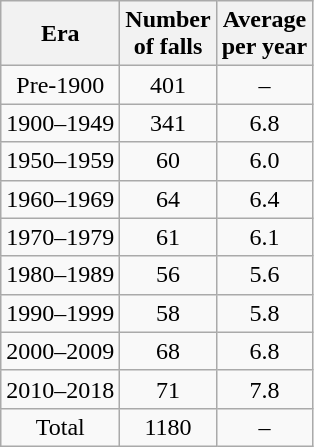<table class="wikitable floatright" style="text-align:center">
<tr>
<th>Era</th>
<th>Number<br>of falls</th>
<th>Average <br>per year</th>
</tr>
<tr>
<td>Pre-1900</td>
<td>401</td>
<td>–</td>
</tr>
<tr>
<td>1900–1949</td>
<td>341</td>
<td>6.8</td>
</tr>
<tr>
<td>1950–1959</td>
<td>60</td>
<td>6.0</td>
</tr>
<tr>
<td>1960–1969</td>
<td>64</td>
<td>6.4</td>
</tr>
<tr>
<td>1970–1979</td>
<td>61</td>
<td>6.1</td>
</tr>
<tr>
<td>1980–1989</td>
<td>56</td>
<td>5.6</td>
</tr>
<tr>
<td>1990–1999</td>
<td>58</td>
<td>5.8</td>
</tr>
<tr>
<td>2000–2009</td>
<td>68</td>
<td>6.8</td>
</tr>
<tr>
<td>2010–2018</td>
<td>71</td>
<td>7.8</td>
</tr>
<tr>
<td>Total</td>
<td>1180</td>
<td>–</td>
</tr>
</table>
